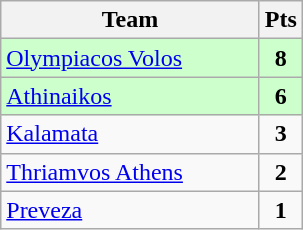<table class="wikitable" style="text-align: center;">
<tr>
<th width=165>Team</th>
<th width=20>Pts</th>
</tr>
<tr bgcolor="#ccffcc">
<td align=left><a href='#'>Olympiacos Volos</a></td>
<td><strong>8</strong></td>
</tr>
<tr bgcolor="#ccffcc">
<td align=left><a href='#'>Athinaikos</a></td>
<td><strong>6</strong></td>
</tr>
<tr>
<td align=left><a href='#'>Kalamata</a></td>
<td><strong>3</strong></td>
</tr>
<tr>
<td align=left><a href='#'>Thriamvos Athens</a></td>
<td><strong>2</strong></td>
</tr>
<tr>
<td align=left><a href='#'>Preveza</a></td>
<td><strong>1</strong></td>
</tr>
</table>
